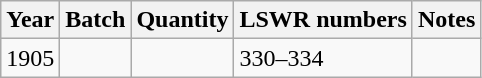<table class="wikitable">
<tr>
<th>Year</th>
<th>Batch</th>
<th>Quantity</th>
<th>LSWR numbers</th>
<th>Notes</th>
</tr>
<tr>
<td>1905</td>
<td></td>
<td></td>
<td>330–334</td>
<td></td>
</tr>
</table>
